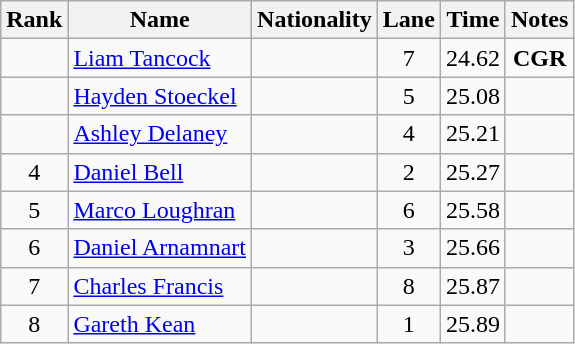<table class="wikitable sortable" style="text-align:center">
<tr>
<th>Rank</th>
<th>Name</th>
<th>Nationality</th>
<th>Lane</th>
<th>Time</th>
<th>Notes</th>
</tr>
<tr>
<td></td>
<td align=left><a href='#'>Liam Tancock</a></td>
<td align=left></td>
<td>7</td>
<td>24.62</td>
<td><strong>CGR</strong></td>
</tr>
<tr>
<td></td>
<td align=left><a href='#'>Hayden Stoeckel</a></td>
<td align=left></td>
<td>5</td>
<td>25.08</td>
<td></td>
</tr>
<tr>
<td></td>
<td align=left><a href='#'>Ashley Delaney</a></td>
<td align=left></td>
<td>4</td>
<td>25.21</td>
<td></td>
</tr>
<tr>
<td>4</td>
<td align=left><a href='#'>Daniel Bell</a></td>
<td align=left></td>
<td>2</td>
<td>25.27</td>
<td></td>
</tr>
<tr>
<td>5</td>
<td align=left><a href='#'>Marco Loughran</a></td>
<td align=left></td>
<td>6</td>
<td>25.58</td>
<td></td>
</tr>
<tr>
<td>6</td>
<td align=left><a href='#'>Daniel Arnamnart</a></td>
<td align=left></td>
<td>3</td>
<td>25.66</td>
<td></td>
</tr>
<tr>
<td>7</td>
<td align=left><a href='#'>Charles Francis</a></td>
<td align=left></td>
<td>8</td>
<td>25.87</td>
<td></td>
</tr>
<tr>
<td>8</td>
<td align=left><a href='#'>Gareth Kean</a></td>
<td align=left></td>
<td>1</td>
<td>25.89</td>
<td></td>
</tr>
</table>
